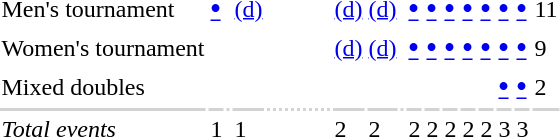<table>
<tr>
<td align=left>Men's tournament</td>
<td><big><strong><a href='#'>•</a></strong></big></td>
<td></td>
<td><a href='#'>(d)</a></td>
<td></td>
<td></td>
<td></td>
<td></td>
<td></td>
<td></td>
<td></td>
<td></td>
<td></td>
<td></td>
<td></td>
<td><a href='#'>(d)</a></td>
<td><a href='#'>(d)</a></td>
<td></td>
<td><big><strong><a href='#'>•</a></strong></big></td>
<td><big><strong><a href='#'>•</a></strong></big></td>
<td><big><strong><a href='#'>•</a></strong></big></td>
<td><big><strong><a href='#'>•</a></strong></big></td>
<td><big><strong><a href='#'>•</a></strong></big></td>
<td><big><strong><a href='#'>•</a></strong></big></td>
<td><big><strong><a href='#'>•</a></strong></big></td>
<td>11</td>
</tr>
<tr>
<td align=left>Women's tournament</td>
<td></td>
<td></td>
<td></td>
<td></td>
<td></td>
<td></td>
<td></td>
<td></td>
<td></td>
<td></td>
<td></td>
<td></td>
<td></td>
<td></td>
<td><a href='#'>(d)</a></td>
<td><a href='#'>(d)</a></td>
<td></td>
<td><big><strong><a href='#'>•</a></strong></big></td>
<td><big><strong><a href='#'>•</a></strong></big></td>
<td><big><strong><a href='#'>•</a></strong></big></td>
<td><big><strong><a href='#'>•</a></strong></big></td>
<td><big><strong><a href='#'>•</a></strong></big></td>
<td><big><strong><a href='#'>•</a></strong></big></td>
<td><big><strong><a href='#'>•</a></strong></big></td>
<td>9</td>
</tr>
<tr>
<td align=left>Mixed doubles</td>
<td></td>
<td></td>
<td></td>
<td></td>
<td></td>
<td></td>
<td></td>
<td></td>
<td></td>
<td></td>
<td></td>
<td></td>
<td></td>
<td></td>
<td></td>
<td></td>
<td></td>
<td></td>
<td></td>
<td></td>
<td></td>
<td></td>
<td><big><strong><a href='#'>•</a></strong></big></td>
<td><big><strong><a href='#'>•</a></strong></big></td>
<td>2</td>
</tr>
<tr bgcolor=lightgray>
<td></td>
<td></td>
<td></td>
<td></td>
<td></td>
<td></td>
<td></td>
<td></td>
<td></td>
<td></td>
<td></td>
<td></td>
<td></td>
<td></td>
<td></td>
<td></td>
<td></td>
<td></td>
<td></td>
<td></td>
<td></td>
<td></td>
<td></td>
<td></td>
<td></td>
<td></td>
</tr>
<tr>
<td><em>Total events</em></td>
<td>1</td>
<td></td>
<td>1</td>
<td></td>
<td></td>
<td></td>
<td></td>
<td></td>
<td></td>
<td></td>
<td></td>
<td></td>
<td></td>
<td></td>
<td>2</td>
<td>2</td>
<td></td>
<td>2</td>
<td>2</td>
<td>2</td>
<td>2</td>
<td>2</td>
<td>3</td>
<td>3</td>
</tr>
</table>
